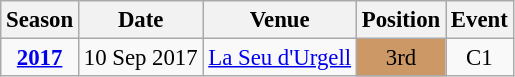<table class="wikitable" style="text-align:center; font-size:95%;">
<tr>
<th>Season</th>
<th>Date</th>
<th>Venue</th>
<th>Position</th>
<th>Event</th>
</tr>
<tr>
<td><strong><a href='#'>2017</a></strong></td>
<td align=right>10 Sep 2017</td>
<td align=left><a href='#'>La Seu d'Urgell</a></td>
<td bgcolor=cc9966>3rd</td>
<td>C1</td>
</tr>
</table>
